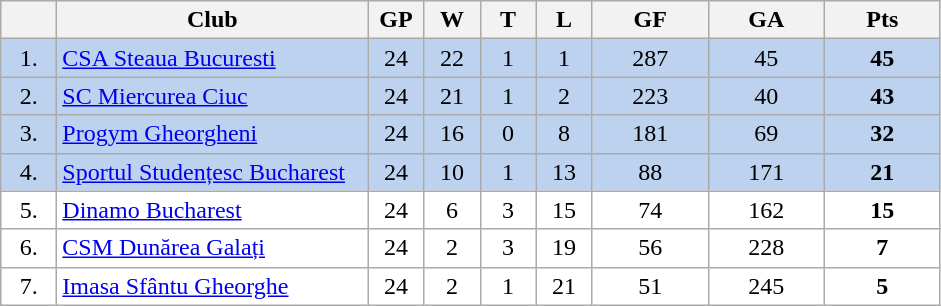<table class="wikitable">
<tr>
<th width="30"></th>
<th width="200">Club</th>
<th width="30">GP</th>
<th width="30">W</th>
<th width="30">T</th>
<th width="30">L</th>
<th width="70">GF</th>
<th width="70">GA</th>
<th width="70">Pts</th>
</tr>
<tr bgcolor="#BCD2EE" align="center">
<td>1.</td>
<td align="left"><a href='#'>CSA Steaua Bucuresti</a></td>
<td>24</td>
<td>22</td>
<td>1</td>
<td>1</td>
<td>287</td>
<td>45</td>
<td><strong>45</strong></td>
</tr>
<tr bgcolor="#BCD2EE" align="center">
<td>2.</td>
<td align="left"><a href='#'>SC Miercurea Ciuc</a></td>
<td>24</td>
<td>21</td>
<td>1</td>
<td>2</td>
<td>223</td>
<td>40</td>
<td><strong>43</strong></td>
</tr>
<tr bgcolor="#BCD2EE" align="center">
<td>3.</td>
<td align="left"><a href='#'>Progym Gheorgheni</a></td>
<td>24</td>
<td>16</td>
<td>0</td>
<td>8</td>
<td>181</td>
<td>69</td>
<td><strong>32</strong></td>
</tr>
<tr bgcolor="#BCD2EE" align="center">
<td>4.</td>
<td align="left"><a href='#'>Sportul Studențesc Bucharest</a></td>
<td>24</td>
<td>10</td>
<td>1</td>
<td>13</td>
<td>88</td>
<td>171</td>
<td><strong>21</strong></td>
</tr>
<tr bgcolor="#FFFFFF" align="center">
<td>5.</td>
<td align="left"><a href='#'>Dinamo Bucharest</a></td>
<td>24</td>
<td>6</td>
<td>3</td>
<td>15</td>
<td>74</td>
<td>162</td>
<td><strong>15</strong></td>
</tr>
<tr bgcolor="#FFFFFF" align="center">
<td>6.</td>
<td align="left"><a href='#'>CSM Dunărea Galați</a></td>
<td>24</td>
<td>2</td>
<td>3</td>
<td>19</td>
<td>56</td>
<td>228</td>
<td><strong>7</strong></td>
</tr>
<tr bgcolor="#FFFFFF" align="center">
<td>7.</td>
<td align="left"><a href='#'>Imasa Sfântu Gheorghe</a></td>
<td>24</td>
<td>2</td>
<td>1</td>
<td>21</td>
<td>51</td>
<td>245</td>
<td><strong>5</strong></td>
</tr>
</table>
